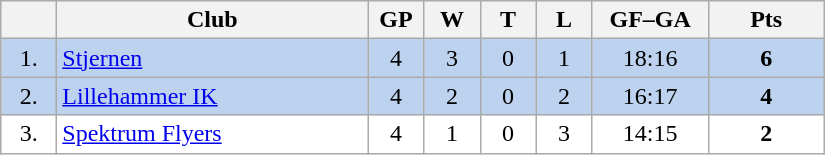<table class="wikitable">
<tr>
<th width="30"></th>
<th width="200">Club</th>
<th width="30">GP</th>
<th width="30">W</th>
<th width="30">T</th>
<th width="30">L</th>
<th width="70">GF–GA</th>
<th width="70">Pts</th>
</tr>
<tr bgcolor="#BCD2EE" align="center">
<td>1.</td>
<td align="left"><a href='#'>Stjernen</a></td>
<td>4</td>
<td>3</td>
<td>0</td>
<td>1</td>
<td>18:16</td>
<td><strong>6</strong></td>
</tr>
<tr bgcolor="#BCD2EE" align="center">
<td>2.</td>
<td align="left"><a href='#'>Lillehammer IK</a></td>
<td>4</td>
<td>2</td>
<td>0</td>
<td>2</td>
<td>16:17</td>
<td><strong>4</strong></td>
</tr>
<tr bgcolor="#FFFFFF" align="center">
<td>3.</td>
<td align="left"><a href='#'>Spektrum Flyers</a></td>
<td>4</td>
<td>1</td>
<td>0</td>
<td>3</td>
<td>14:15</td>
<td><strong>2</strong></td>
</tr>
</table>
